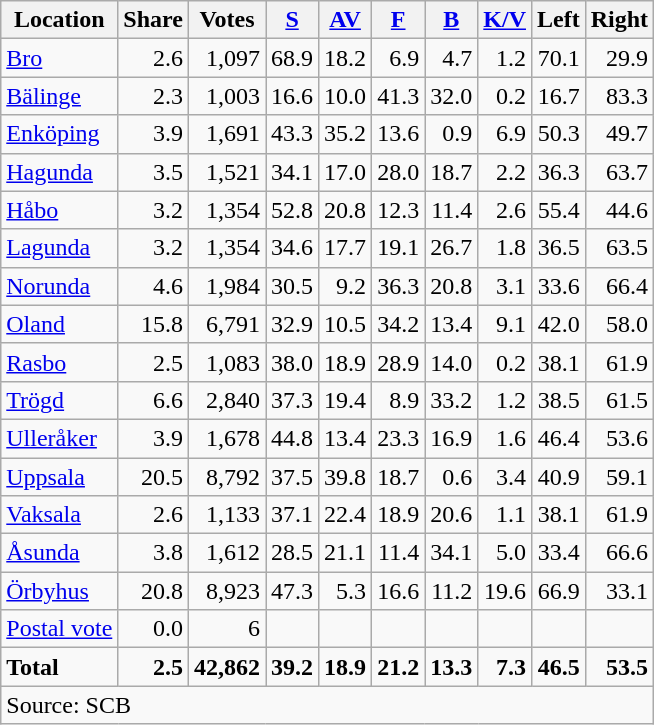<table class="wikitable sortable" style=text-align:right>
<tr>
<th>Location</th>
<th>Share</th>
<th>Votes</th>
<th><a href='#'>S</a></th>
<th><a href='#'>AV</a></th>
<th><a href='#'>F</a></th>
<th><a href='#'>B</a></th>
<th><a href='#'>K/V</a></th>
<th>Left</th>
<th>Right</th>
</tr>
<tr>
<td align=left><a href='#'>Bro</a></td>
<td>2.6</td>
<td>1,097</td>
<td>68.9</td>
<td>18.2</td>
<td>6.9</td>
<td>4.7</td>
<td>1.2</td>
<td>70.1</td>
<td>29.9</td>
</tr>
<tr>
<td align=left><a href='#'>Bälinge</a></td>
<td>2.3</td>
<td>1,003</td>
<td>16.6</td>
<td>10.0</td>
<td>41.3</td>
<td>32.0</td>
<td>0.2</td>
<td>16.7</td>
<td>83.3</td>
</tr>
<tr>
<td align=left><a href='#'>Enköping</a></td>
<td>3.9</td>
<td>1,691</td>
<td>43.3</td>
<td>35.2</td>
<td>13.6</td>
<td>0.9</td>
<td>6.9</td>
<td>50.3</td>
<td>49.7</td>
</tr>
<tr>
<td align=left><a href='#'>Hagunda</a></td>
<td>3.5</td>
<td>1,521</td>
<td>34.1</td>
<td>17.0</td>
<td>28.0</td>
<td>18.7</td>
<td>2.2</td>
<td>36.3</td>
<td>63.7</td>
</tr>
<tr>
<td align=left><a href='#'>Håbo</a></td>
<td>3.2</td>
<td>1,354</td>
<td>52.8</td>
<td>20.8</td>
<td>12.3</td>
<td>11.4</td>
<td>2.6</td>
<td>55.4</td>
<td>44.6</td>
</tr>
<tr>
<td align=left><a href='#'>Lagunda</a></td>
<td>3.2</td>
<td>1,354</td>
<td>34.6</td>
<td>17.7</td>
<td>19.1</td>
<td>26.7</td>
<td>1.8</td>
<td>36.5</td>
<td>63.5</td>
</tr>
<tr>
<td align=left><a href='#'>Norunda</a></td>
<td>4.6</td>
<td>1,984</td>
<td>30.5</td>
<td>9.2</td>
<td>36.3</td>
<td>20.8</td>
<td>3.1</td>
<td>33.6</td>
<td>66.4</td>
</tr>
<tr>
<td align=left><a href='#'>Oland</a></td>
<td>15.8</td>
<td>6,791</td>
<td>32.9</td>
<td>10.5</td>
<td>34.2</td>
<td>13.4</td>
<td>9.1</td>
<td>42.0</td>
<td>58.0</td>
</tr>
<tr>
<td align=left><a href='#'>Rasbo</a></td>
<td>2.5</td>
<td>1,083</td>
<td>38.0</td>
<td>18.9</td>
<td>28.9</td>
<td>14.0</td>
<td>0.2</td>
<td>38.1</td>
<td>61.9</td>
</tr>
<tr>
<td align=left><a href='#'>Trögd</a></td>
<td>6.6</td>
<td>2,840</td>
<td>37.3</td>
<td>19.4</td>
<td>8.9</td>
<td>33.2</td>
<td>1.2</td>
<td>38.5</td>
<td>61.5</td>
</tr>
<tr>
<td align=left><a href='#'>Ulleråker</a></td>
<td>3.9</td>
<td>1,678</td>
<td>44.8</td>
<td>13.4</td>
<td>23.3</td>
<td>16.9</td>
<td>1.6</td>
<td>46.4</td>
<td>53.6</td>
</tr>
<tr>
<td align=left><a href='#'>Uppsala</a></td>
<td>20.5</td>
<td>8,792</td>
<td>37.5</td>
<td>39.8</td>
<td>18.7</td>
<td>0.6</td>
<td>3.4</td>
<td>40.9</td>
<td>59.1</td>
</tr>
<tr>
<td align=left><a href='#'>Vaksala</a></td>
<td>2.6</td>
<td>1,133</td>
<td>37.1</td>
<td>22.4</td>
<td>18.9</td>
<td>20.6</td>
<td>1.1</td>
<td>38.1</td>
<td>61.9</td>
</tr>
<tr>
<td align=left><a href='#'>Åsunda</a></td>
<td>3.8</td>
<td>1,612</td>
<td>28.5</td>
<td>21.1</td>
<td>11.4</td>
<td>34.1</td>
<td>5.0</td>
<td>33.4</td>
<td>66.6</td>
</tr>
<tr>
<td align=left><a href='#'>Örbyhus</a></td>
<td>20.8</td>
<td>8,923</td>
<td>47.3</td>
<td>5.3</td>
<td>16.6</td>
<td>11.2</td>
<td>19.6</td>
<td>66.9</td>
<td>33.1</td>
</tr>
<tr>
<td align=left><a href='#'>Postal vote</a></td>
<td>0.0</td>
<td>6</td>
<td></td>
<td></td>
<td></td>
<td></td>
<td></td>
<td></td>
<td></td>
</tr>
<tr>
<td align=left><strong>Total</strong></td>
<td><strong>2.5</strong></td>
<td><strong>42,862</strong></td>
<td><strong>39.2</strong></td>
<td><strong>18.9</strong></td>
<td><strong>21.2</strong></td>
<td><strong>13.3</strong></td>
<td><strong>7.3</strong></td>
<td><strong>46.5</strong></td>
<td><strong>53.5</strong></td>
</tr>
<tr>
<td align=left colspan=10>Source: SCB </td>
</tr>
</table>
